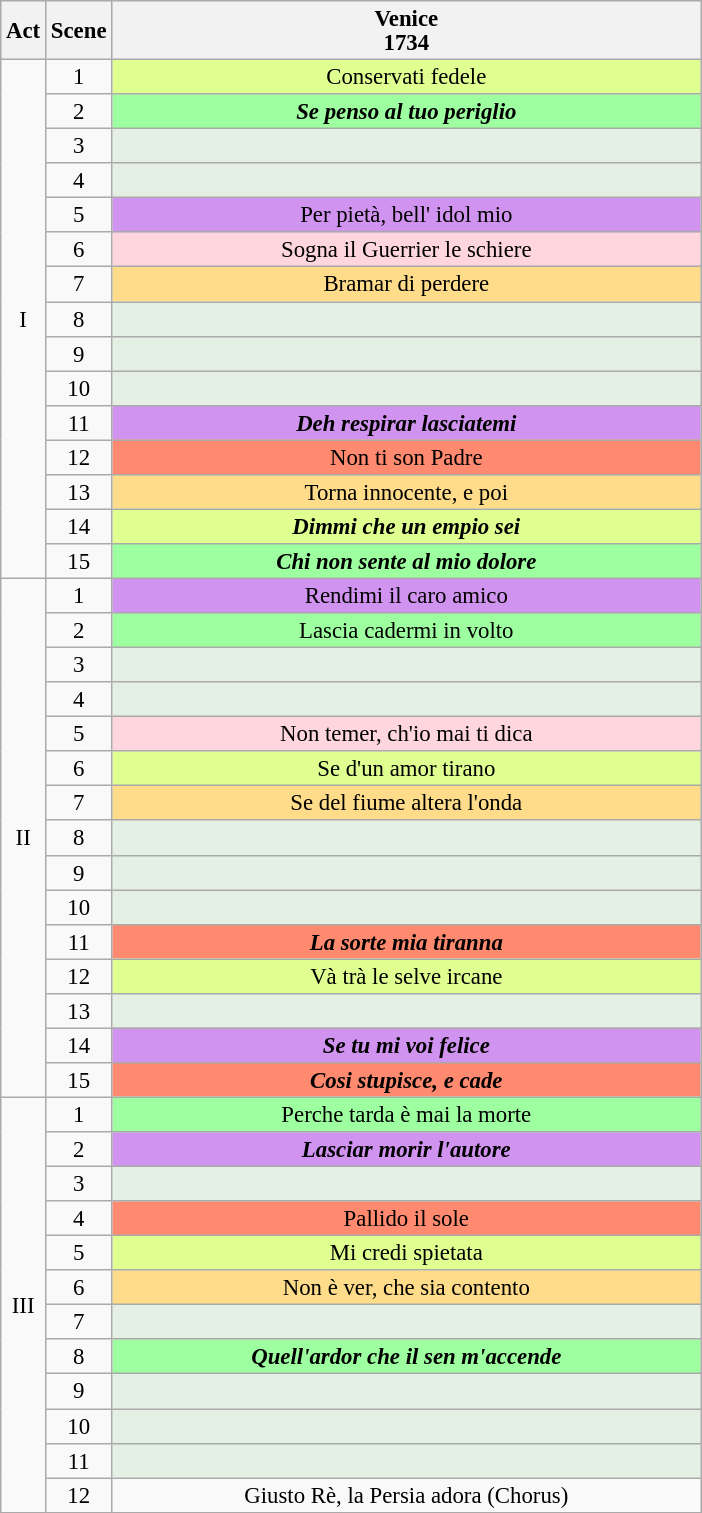<table class="wikitable" style="text-align:center; font-size:95%; line-height:16px; width:37%">
<tr>
<th scope="col" style="width:5.5%">Act</th>
<th scope="col" style="width:5.5%">Scene</th>
<th scope="col">Venice<br> 1734</th>
</tr>
<tr>
<td rowspan="15">I</td>
<td>1</td>
<td style="background-color:#DFFF91;">Conservati fedele</td>
</tr>
<tr>
<td>2</td>
<td style="background-color:#9DFF9F;"><strong><em>Se penso al tuo periglio</em></strong></td>
</tr>
<tr>
<td>3</td>
<td style="background-color:#E3F0E3;"></td>
</tr>
<tr>
<td>4</td>
<td style="background-color:#E3F0E3;"></td>
</tr>
<tr>
<td>5</td>
<td style="background-color:#D193F0;">Per pietà, bell' idol mio</td>
</tr>
<tr>
<td>6</td>
<td style="background-color:#FFD6DE;">Sogna il Guerrier le schiere</td>
</tr>
<tr>
<td>7</td>
<td style="background-color:#FFDC8A;">Bramar di perdere</td>
</tr>
<tr>
<td>8</td>
<td style="background-color:#E3F0E3;"></td>
</tr>
<tr>
<td>9</td>
<td style="background-color:#E3F0E3;"></td>
</tr>
<tr>
<td>10</td>
<td style="background-color:#E3F0E3;"></td>
</tr>
<tr>
<td>11</td>
<td style="background-color:#D193F0;"><strong><em>Deh respirar lasciatemi</em></strong></td>
</tr>
<tr>
<td>12</td>
<td style="background-color:#FF8A6F;">Non ti son Padre</td>
</tr>
<tr>
<td>13</td>
<td style="background-color:#FFDC8A;">Torna innocente, e poi</td>
</tr>
<tr>
<td>14</td>
<td style="background-color:#DFFF91;"><strong><em>Dimmi che un empio sei</em></strong></td>
</tr>
<tr>
<td>15</td>
<td style="background-color:#9DFF9F;"><strong><em>Chi non sente al mio dolore</em></strong></td>
</tr>
<tr>
<td rowspan="15">II</td>
<td>1</td>
<td style="background-color:#D193F0;">Rendimi il caro amico</td>
</tr>
<tr>
<td>2</td>
<td style="background-color:#9DFF9F;">Lascia cadermi in volto</td>
</tr>
<tr>
<td>3</td>
<td style="background-color:#E3F0E3;"></td>
</tr>
<tr>
<td>4</td>
<td style="background-color:#E3F0E3;"></td>
</tr>
<tr>
<td>5</td>
<td style="background-color:#FFD6DE;">Non temer, ch'io mai ti dica</td>
</tr>
<tr>
<td>6</td>
<td style="background-color:#DFFF91;">Se d'un amor tirano</td>
</tr>
<tr>
<td>7</td>
<td style="background-color:#FFDC8A;">Se del fiume altera l'onda</td>
</tr>
<tr>
<td>8</td>
<td style="background-color:#E3F0E3;"></td>
</tr>
<tr>
<td>9</td>
<td style="background-color:#E3F0E3;"></td>
</tr>
<tr>
<td>10</td>
<td style="background-color:#E3F0E3;"></td>
</tr>
<tr>
<td>11</td>
<td style="background-color:#FF8A6F;"><strong><em>La sorte mia tiranna</em></strong></td>
</tr>
<tr>
<td>12</td>
<td style="background-color:#DFFF91;">Và trà le selve ircane</td>
</tr>
<tr>
<td>13</td>
<td style="background-color:#E3F0E3;"></td>
</tr>
<tr>
<td>14</td>
<td style="background-color:#D193F0;"><strong><em>Se tu mi voi felice</em></strong></td>
</tr>
<tr>
<td>15</td>
<td style="background-color:#FF8A6F;"><strong><em>Cosi stupisce, e cade</em></strong></td>
</tr>
<tr>
<td rowspan="12">III</td>
<td>1</td>
<td style="background-color:#9DFF9F;">Perche tarda è mai la morte</td>
</tr>
<tr>
<td>2</td>
<td style="background-color:#D193F0;"><strong><em>Lasciar morir l'autore</em></strong></td>
</tr>
<tr>
<td>3</td>
<td style="background-color:#E3F0E3;"></td>
</tr>
<tr>
<td>4</td>
<td style="background-color:#FF8A6F;">Pallido il sole</td>
</tr>
<tr>
<td>5</td>
<td style="background-color:#DFFF91;">Mi credi spietata</td>
</tr>
<tr>
<td>6</td>
<td style="background-color:#FFDC8A;">Non è ver, che sia contento</td>
</tr>
<tr>
<td>7</td>
<td style="background-color:#E3F0E3;"></td>
</tr>
<tr>
<td>8</td>
<td style="background-color:#9DFF9F;"><strong><em>Quell'ardor che il sen m'accende</em></strong></td>
</tr>
<tr>
<td>9</td>
<td style="background-color:#E3F0E3;"></td>
</tr>
<tr>
<td>10</td>
<td style="background-color:#E3F0E3;"></td>
</tr>
<tr>
<td>11</td>
<td style="background-color:#E3F0E3;"></td>
</tr>
<tr>
<td>12</td>
<td>Giusto Rè, la Persia adora (Chorus)</td>
</tr>
<tr>
</tr>
</table>
